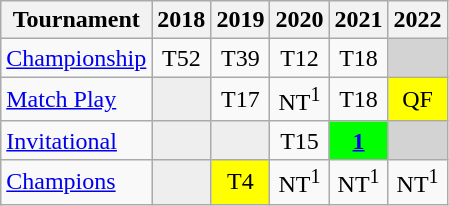<table class="wikitable" style="text-align:center;">
<tr>
<th>Tournament</th>
<th>2018</th>
<th>2019</th>
<th>2020</th>
<th>2021</th>
<th>2022</th>
</tr>
<tr>
<td align="left"><a href='#'>Championship</a></td>
<td>T52</td>
<td>T39</td>
<td>T12</td>
<td>T18</td>
<td colspan=1 style="background:#D3D3D3;"></td>
</tr>
<tr>
<td align="left"><a href='#'>Match Play</a></td>
<td style="background:#eeeeee;"></td>
<td>T17</td>
<td>NT<sup>1</sup></td>
<td>T18</td>
<td style="background:yellow;">QF</td>
</tr>
<tr>
<td align="left"><a href='#'>Invitational</a></td>
<td style="background:#eeeeee;"></td>
<td style="background:#eeeeee;"></td>
<td>T15</td>
<td style="background:lime;"><a href='#'><strong>1</strong></a></td>
<td colspan=1 style="background:#D3D3D3;"></td>
</tr>
<tr>
<td align="left"><a href='#'>Champions</a></td>
<td style="background:#eeeeee;"></td>
<td style="background:yellow;">T4</td>
<td>NT<sup>1</sup></td>
<td>NT<sup>1</sup></td>
<td>NT<sup>1</sup></td>
</tr>
</table>
